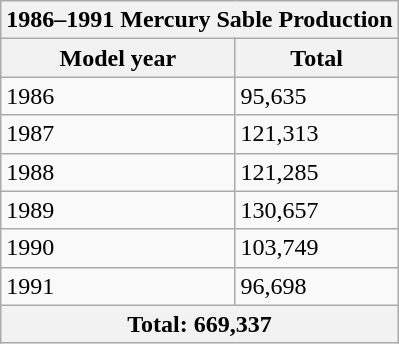<table class="wikitable">
<tr>
<th colspan="2">1986–1991 Mercury Sable Production</th>
</tr>
<tr>
<th>Model year</th>
<th>Total</th>
</tr>
<tr>
<td>1986</td>
<td>95,635</td>
</tr>
<tr>
<td>1987</td>
<td>121,313</td>
</tr>
<tr>
<td>1988</td>
<td>121,285</td>
</tr>
<tr>
<td>1989</td>
<td>130,657</td>
</tr>
<tr>
<td>1990</td>
<td>103,749</td>
</tr>
<tr>
<td>1991</td>
<td>96,698</td>
</tr>
<tr>
<th colspan="2">Total: 669,337</th>
</tr>
</table>
